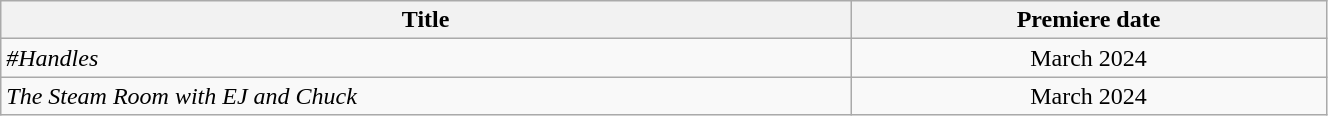<table class="wikitable plainrowheaders sortable" style="width:70%;text-align:center;">
<tr>
<th scope="col" style="width:25%;">Title</th>
<th scope="col" style="width:14%;">Premiere date</th>
</tr>
<tr>
<td scope="row" style="text-align:left;"><em>#Handles</em></td>
<td>March 2024</td>
</tr>
<tr>
<td scope="row" style="text-align:left;"><em>The Steam Room with EJ and Chuck</em></td>
<td>March 2024</td>
</tr>
</table>
